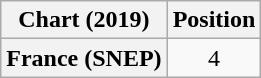<table class="wikitable plainrowheaders" style="text-align:center;">
<tr>
<th scope="col">Chart (2019)</th>
<th scope="col">Position</th>
</tr>
<tr>
<th scope="row">France (SNEP)</th>
<td>4</td>
</tr>
</table>
